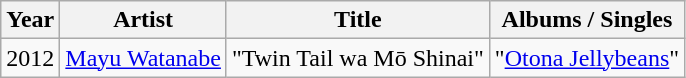<table class="wikitable sortable">
<tr>
<th>Year</th>
<th>Artist</th>
<th>Title</th>
<th>Albums / Singles</th>
</tr>
<tr>
<td>2012</td>
<td><a href='#'>Mayu Watanabe</a></td>
<td>"Twin Tail wa Mō Shinai"</td>
<td>"<a href='#'>Otona Jellybeans</a>"</td>
</tr>
</table>
